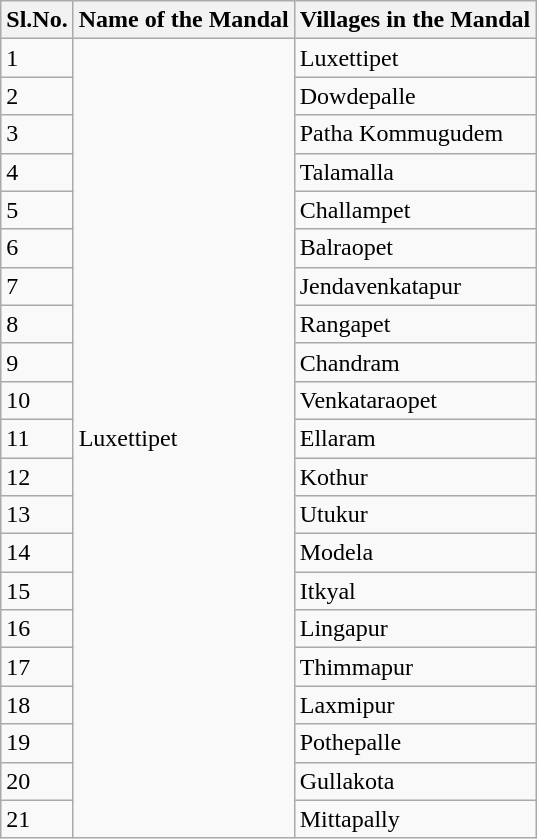<table class="wikitable">
<tr>
<th>Sl.No.</th>
<th>Name of the Mandal</th>
<th>Villages in the Mandal</th>
</tr>
<tr>
<td>1</td>
<td rowspan="21">Luxettipet</td>
<td>Luxettipet</td>
</tr>
<tr>
<td>2</td>
<td>Dowdepalle</td>
</tr>
<tr>
<td>3</td>
<td>Patha Kommugudem</td>
</tr>
<tr>
<td>4</td>
<td>Talamalla</td>
</tr>
<tr>
<td>5</td>
<td>Challampet</td>
</tr>
<tr>
<td>6</td>
<td>Balraopet</td>
</tr>
<tr>
<td>7</td>
<td>Jendavenkatapur</td>
</tr>
<tr>
<td>8</td>
<td>Rangapet</td>
</tr>
<tr>
<td>9</td>
<td>Chandram</td>
</tr>
<tr>
<td>10</td>
<td>Venkataraopet</td>
</tr>
<tr>
<td>11</td>
<td>Ellaram</td>
</tr>
<tr>
<td>12</td>
<td>Kothur</td>
</tr>
<tr>
<td>13</td>
<td>Utukur</td>
</tr>
<tr>
<td>14</td>
<td>Modela</td>
</tr>
<tr>
<td>15</td>
<td>Itkyal</td>
</tr>
<tr>
<td>16</td>
<td>Lingapur</td>
</tr>
<tr>
<td>17</td>
<td>Thimmapur</td>
</tr>
<tr>
<td>18</td>
<td>Laxmipur</td>
</tr>
<tr>
<td>19</td>
<td>Pothepalle</td>
</tr>
<tr>
<td>20</td>
<td>Gullakota</td>
</tr>
<tr>
<td>21</td>
<td>Mittapally</td>
</tr>
</table>
